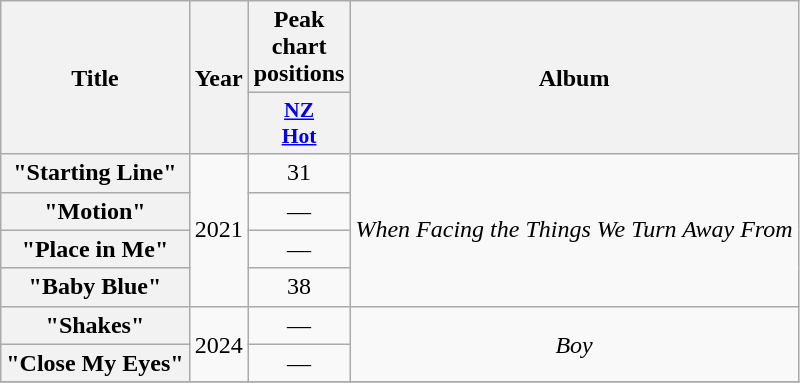<table class="wikitable plainrowheaders" style="text-align:center;">
<tr>
<th scope="col" rowspan="2">Title</th>
<th scope="col" rowspan="2">Year</th>
<th colspan="1">Peak chart positions</th>
<th scope="col" rowspan="2">Album</th>
</tr>
<tr>
<th scope="col" style="width:3em;font-size:90%;"><a href='#'>NZ<br>Hot</a><br></th>
</tr>
<tr>
<th scope="row">"Starting Line"</th>
<td rowspan="4">2021</td>
<td>31</td>
<td rowspan="4"><em>When Facing the Things We Turn Away From</em></td>
</tr>
<tr>
<th scope="row">"Motion"</th>
<td>—</td>
</tr>
<tr>
<th scope="row">"Place in Me"</th>
<td>—</td>
</tr>
<tr>
<th scope="row">"Baby Blue"</th>
<td>38</td>
</tr>
<tr>
<th scope="row">"Shakes"</th>
<td rowspan="2">2024</td>
<td>—</td>
<td rowspan="2"><em>Boy</em></td>
</tr>
<tr>
<th scope="row">"Close My Eyes"</th>
<td>—</td>
</tr>
<tr>
</tr>
</table>
